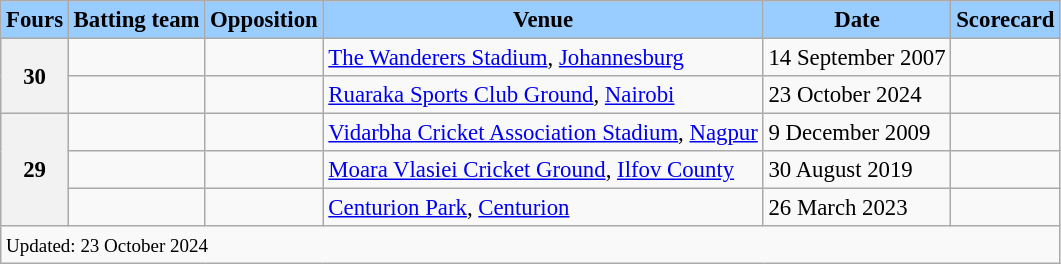<table class="wikitable sortable defaultleft" style="font-size: 95%">
<tr>
<th scope="col" style="background-color:#9cf;">Fours</th>
<th scope="col" style="background-color:#9cf;">Batting team</th>
<th scope="col" style="background-color:#9cf;">Opposition</th>
<th scope="col" style="background-color:#9cf;">Venue</th>
<th scope="col" style="background-color:#9cf;">Date</th>
<th scope="col" style="background-color:#9cf;">Scorecard</th>
</tr>
<tr>
<th scope="row" rowspan=2>30</th>
<td></td>
<td></td>
<td><a href='#'>The Wanderers Stadium</a>, <a href='#'>Johannesburg</a></td>
<td>14 September 2007</td>
<td></td>
</tr>
<tr>
<td></td>
<td></td>
<td><a href='#'>Ruaraka Sports Club Ground</a>, <a href='#'>Nairobi</a></td>
<td>23 October 2024</td>
<td></td>
</tr>
<tr>
<th rowspan="3" scope="row">29</th>
<td></td>
<td></td>
<td><a href='#'>Vidarbha Cricket Association Stadium</a>, <a href='#'>Nagpur</a></td>
<td>9 December 2009</td>
<td></td>
</tr>
<tr>
<td></td>
<td></td>
<td><a href='#'>Moara Vlasiei Cricket Ground</a>, <a href='#'>Ilfov County</a></td>
<td>30 August 2019</td>
<td></td>
</tr>
<tr>
<td></td>
<td></td>
<td><a href='#'>Centurion Park</a>, <a href='#'>Centurion</a></td>
<td>26 March 2023</td>
<td></td>
</tr>
<tr class="sortbottom">
<td scope="row" colspan=6 style="text-align:left;"><small>Updated: 23 October 2024</small></td>
</tr>
</table>
